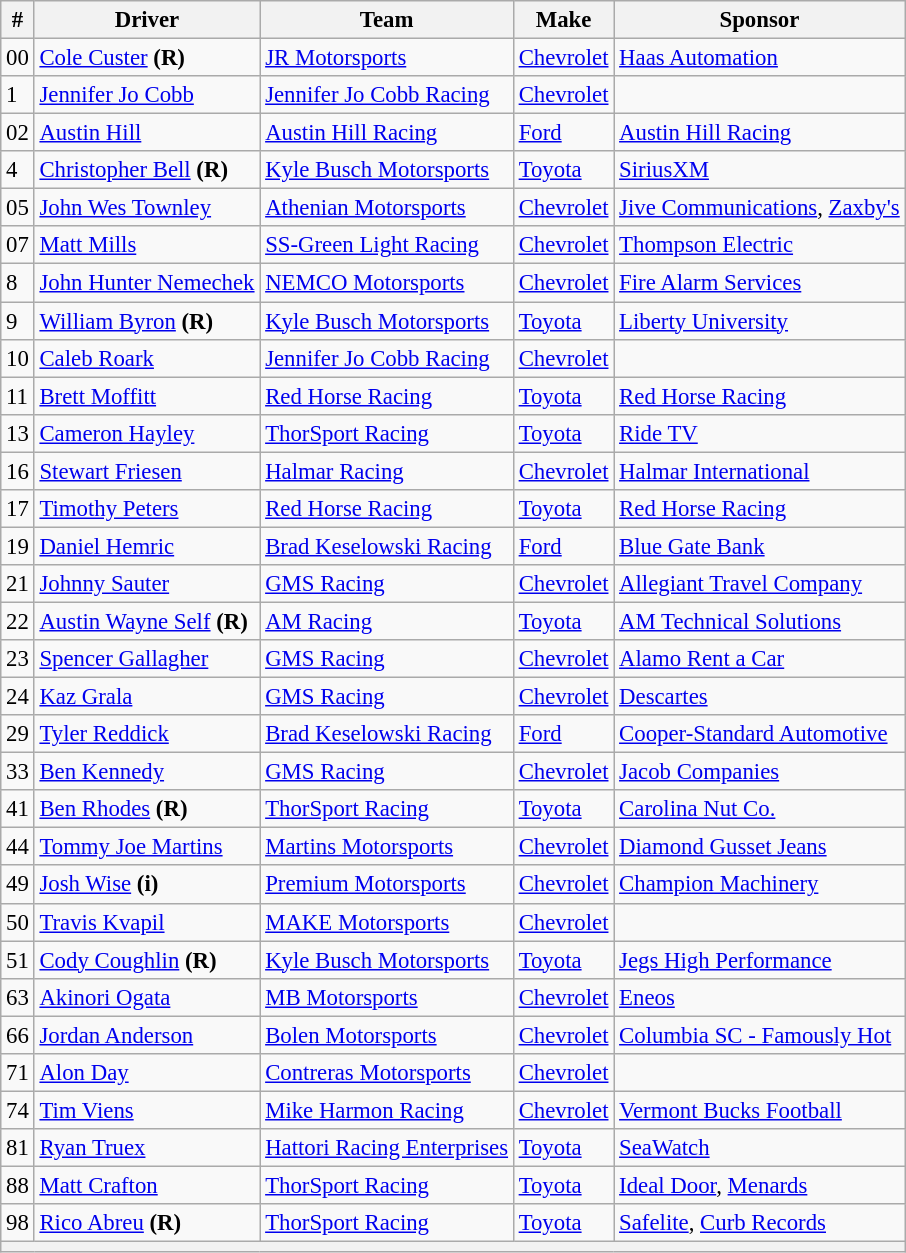<table class="wikitable" style="font-size:95%">
<tr>
<th>#</th>
<th>Driver</th>
<th>Team</th>
<th>Make</th>
<th>Sponsor</th>
</tr>
<tr>
<td>00</td>
<td><a href='#'>Cole Custer</a> <strong>(R)</strong></td>
<td><a href='#'>JR Motorsports</a></td>
<td><a href='#'>Chevrolet</a></td>
<td><a href='#'>Haas Automation</a></td>
</tr>
<tr>
<td>1</td>
<td><a href='#'>Jennifer Jo Cobb</a></td>
<td><a href='#'>Jennifer Jo Cobb Racing</a></td>
<td><a href='#'>Chevrolet</a></td>
<td></td>
</tr>
<tr>
<td>02</td>
<td><a href='#'>Austin Hill</a></td>
<td><a href='#'>Austin Hill Racing</a></td>
<td><a href='#'>Ford</a></td>
<td><a href='#'>Austin Hill Racing</a></td>
</tr>
<tr>
<td>4</td>
<td><a href='#'>Christopher Bell</a> <strong>(R)</strong></td>
<td><a href='#'>Kyle Busch Motorsports</a></td>
<td><a href='#'>Toyota</a></td>
<td><a href='#'>SiriusXM</a></td>
</tr>
<tr>
<td>05</td>
<td><a href='#'>John Wes Townley</a></td>
<td><a href='#'>Athenian Motorsports</a></td>
<td><a href='#'>Chevrolet</a></td>
<td><a href='#'>Jive Communications</a>, <a href='#'>Zaxby's</a></td>
</tr>
<tr>
<td>07</td>
<td><a href='#'>Matt Mills</a></td>
<td><a href='#'>SS-Green Light Racing</a></td>
<td><a href='#'>Chevrolet</a></td>
<td><a href='#'>Thompson Electric</a></td>
</tr>
<tr>
<td>8</td>
<td><a href='#'>John Hunter Nemechek</a></td>
<td><a href='#'>NEMCO Motorsports</a></td>
<td><a href='#'>Chevrolet</a></td>
<td><a href='#'>Fire Alarm Services</a></td>
</tr>
<tr>
<td>9</td>
<td><a href='#'>William Byron</a> <strong>(R)</strong></td>
<td><a href='#'>Kyle Busch Motorsports</a></td>
<td><a href='#'>Toyota</a></td>
<td><a href='#'>Liberty University</a></td>
</tr>
<tr>
<td>10</td>
<td><a href='#'>Caleb Roark</a></td>
<td><a href='#'>Jennifer Jo Cobb Racing</a></td>
<td><a href='#'>Chevrolet</a></td>
<td></td>
</tr>
<tr>
<td>11</td>
<td><a href='#'>Brett Moffitt</a></td>
<td><a href='#'>Red Horse Racing</a></td>
<td><a href='#'>Toyota</a></td>
<td><a href='#'>Red Horse Racing</a></td>
</tr>
<tr>
<td>13</td>
<td><a href='#'>Cameron Hayley</a></td>
<td><a href='#'>ThorSport Racing</a></td>
<td><a href='#'>Toyota</a></td>
<td><a href='#'>Ride TV</a></td>
</tr>
<tr>
<td>16</td>
<td><a href='#'>Stewart Friesen</a></td>
<td><a href='#'>Halmar Racing</a></td>
<td><a href='#'>Chevrolet</a></td>
<td><a href='#'>Halmar International</a></td>
</tr>
<tr>
<td>17</td>
<td><a href='#'>Timothy Peters</a></td>
<td><a href='#'>Red Horse Racing</a></td>
<td><a href='#'>Toyota</a></td>
<td><a href='#'>Red Horse Racing</a></td>
</tr>
<tr>
<td>19</td>
<td><a href='#'>Daniel Hemric</a></td>
<td><a href='#'>Brad Keselowski Racing</a></td>
<td><a href='#'>Ford</a></td>
<td><a href='#'>Blue Gate Bank</a></td>
</tr>
<tr>
<td>21</td>
<td><a href='#'>Johnny Sauter</a></td>
<td><a href='#'>GMS Racing</a></td>
<td><a href='#'>Chevrolet</a></td>
<td><a href='#'>Allegiant Travel Company</a></td>
</tr>
<tr>
<td>22</td>
<td><a href='#'>Austin Wayne Self</a> <strong>(R)</strong></td>
<td><a href='#'>AM Racing</a></td>
<td><a href='#'>Toyota</a></td>
<td><a href='#'>AM Technical Solutions</a></td>
</tr>
<tr>
<td>23</td>
<td><a href='#'>Spencer Gallagher</a></td>
<td><a href='#'>GMS Racing</a></td>
<td><a href='#'>Chevrolet</a></td>
<td><a href='#'>Alamo Rent a Car</a></td>
</tr>
<tr>
<td>24</td>
<td><a href='#'>Kaz Grala</a></td>
<td><a href='#'>GMS Racing</a></td>
<td><a href='#'>Chevrolet</a></td>
<td><a href='#'>Descartes</a></td>
</tr>
<tr>
<td>29</td>
<td><a href='#'>Tyler Reddick</a></td>
<td><a href='#'>Brad Keselowski Racing</a></td>
<td><a href='#'>Ford</a></td>
<td><a href='#'>Cooper-Standard Automotive</a></td>
</tr>
<tr>
<td>33</td>
<td><a href='#'>Ben Kennedy</a></td>
<td><a href='#'>GMS Racing</a></td>
<td><a href='#'>Chevrolet</a></td>
<td><a href='#'>Jacob Companies</a></td>
</tr>
<tr>
<td>41</td>
<td><a href='#'>Ben Rhodes</a> <strong>(R)</strong></td>
<td><a href='#'>ThorSport Racing</a></td>
<td><a href='#'>Toyota</a></td>
<td><a href='#'>Carolina Nut Co.</a></td>
</tr>
<tr>
<td>44</td>
<td><a href='#'>Tommy Joe Martins</a></td>
<td><a href='#'>Martins Motorsports</a></td>
<td><a href='#'>Chevrolet</a></td>
<td><a href='#'>Diamond Gusset Jeans</a></td>
</tr>
<tr>
<td>49</td>
<td><a href='#'>Josh Wise</a> <strong>(i)</strong></td>
<td><a href='#'>Premium Motorsports</a></td>
<td><a href='#'>Chevrolet</a></td>
<td><a href='#'>Champion Machinery</a></td>
</tr>
<tr>
<td>50</td>
<td><a href='#'>Travis Kvapil</a></td>
<td><a href='#'>MAKE Motorsports</a></td>
<td><a href='#'>Chevrolet</a></td>
<td></td>
</tr>
<tr>
<td>51</td>
<td><a href='#'>Cody Coughlin</a> <strong>(R)</strong></td>
<td><a href='#'>Kyle Busch Motorsports</a></td>
<td><a href='#'>Toyota</a></td>
<td><a href='#'>Jegs High Performance</a></td>
</tr>
<tr>
<td>63</td>
<td><a href='#'>Akinori Ogata</a></td>
<td><a href='#'>MB Motorsports</a></td>
<td><a href='#'>Chevrolet</a></td>
<td><a href='#'>Eneos</a></td>
</tr>
<tr>
<td>66</td>
<td><a href='#'>Jordan Anderson</a></td>
<td><a href='#'>Bolen Motorsports</a></td>
<td><a href='#'>Chevrolet</a></td>
<td><a href='#'>Columbia SC - Famously Hot</a></td>
</tr>
<tr>
<td>71</td>
<td><a href='#'>Alon Day</a></td>
<td><a href='#'>Contreras Motorsports</a></td>
<td><a href='#'>Chevrolet</a></td>
<td></td>
</tr>
<tr>
<td>74</td>
<td><a href='#'>Tim Viens</a></td>
<td><a href='#'>Mike Harmon Racing</a></td>
<td><a href='#'>Chevrolet</a></td>
<td><a href='#'>Vermont Bucks Football</a></td>
</tr>
<tr>
<td>81</td>
<td><a href='#'>Ryan Truex</a></td>
<td><a href='#'>Hattori Racing Enterprises</a></td>
<td><a href='#'>Toyota</a></td>
<td><a href='#'>SeaWatch</a></td>
</tr>
<tr>
<td>88</td>
<td><a href='#'>Matt Crafton</a></td>
<td><a href='#'>ThorSport Racing</a></td>
<td><a href='#'>Toyota</a></td>
<td><a href='#'>Ideal Door</a>, <a href='#'>Menards</a></td>
</tr>
<tr>
<td>98</td>
<td><a href='#'>Rico Abreu</a> <strong>(R)</strong></td>
<td><a href='#'>ThorSport Racing</a></td>
<td><a href='#'>Toyota</a></td>
<td><a href='#'>Safelite</a>, <a href='#'>Curb Records</a></td>
</tr>
<tr>
<th colspan="5"></th>
</tr>
</table>
